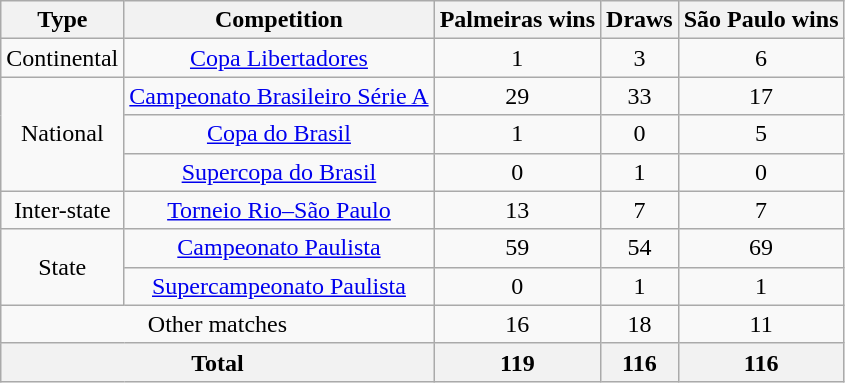<table class="wikitable" style="text-align:center">
<tr>
<th>Type</th>
<th>Competition</th>
<th>Palmeiras wins</th>
<th>Draws</th>
<th>São Paulo wins</th>
</tr>
<tr>
<td>Continental</td>
<td><a href='#'>Copa Libertadores</a></td>
<td>1</td>
<td>3</td>
<td>6</td>
</tr>
<tr>
<td rowspan="3">National</td>
<td><a href='#'>Campeonato Brasileiro Série A</a></td>
<td>29</td>
<td>33</td>
<td>17</td>
</tr>
<tr>
<td><a href='#'>Copa do Brasil</a></td>
<td>1</td>
<td>0</td>
<td>5</td>
</tr>
<tr>
<td><a href='#'>Supercopa do Brasil</a></td>
<td>0</td>
<td>1</td>
<td>0</td>
</tr>
<tr>
<td>Inter-state</td>
<td><a href='#'>Torneio Rio–São Paulo</a></td>
<td>13</td>
<td>7</td>
<td>7</td>
</tr>
<tr>
<td rowspan="2">State</td>
<td><a href='#'>Campeonato Paulista</a></td>
<td>59</td>
<td>54</td>
<td>69</td>
</tr>
<tr>
<td><a href='#'>Supercampeonato Paulista</a></td>
<td>0</td>
<td>1</td>
<td>1</td>
</tr>
<tr>
<td colspan="2">Other matches</td>
<td>16</td>
<td>18</td>
<td>11</td>
</tr>
<tr>
<th colspan="2">Total</th>
<th>119</th>
<th>116</th>
<th>116</th>
</tr>
</table>
